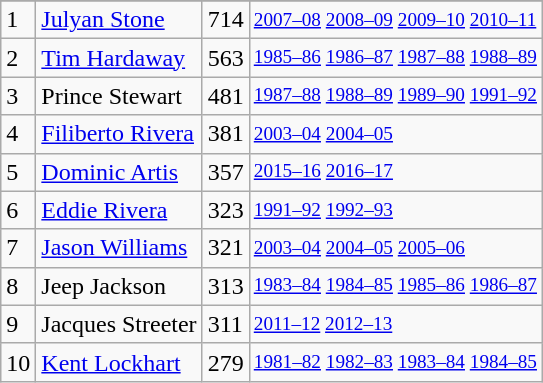<table class="wikitable">
<tr>
</tr>
<tr>
<td>1</td>
<td><a href='#'>Julyan Stone</a></td>
<td>714</td>
<td style="font-size:80%;"><a href='#'>2007–08</a> <a href='#'>2008–09</a> <a href='#'>2009–10</a> <a href='#'>2010–11</a></td>
</tr>
<tr>
<td>2</td>
<td><a href='#'>Tim Hardaway</a></td>
<td>563</td>
<td style="font-size:80%;"><a href='#'>1985–86</a> <a href='#'>1986–87</a> <a href='#'>1987–88</a> <a href='#'>1988–89</a></td>
</tr>
<tr>
<td>3</td>
<td>Prince Stewart</td>
<td>481</td>
<td style="font-size:80%;"><a href='#'>1987–88</a> <a href='#'>1988–89</a> <a href='#'>1989–90</a> <a href='#'>1991–92</a></td>
</tr>
<tr>
<td>4</td>
<td><a href='#'>Filiberto Rivera</a></td>
<td>381</td>
<td style="font-size:80%;"><a href='#'>2003–04</a> <a href='#'>2004–05</a></td>
</tr>
<tr>
<td>5</td>
<td><a href='#'>Dominic Artis</a></td>
<td>357</td>
<td style="font-size:80%;"><a href='#'>2015–16</a> <a href='#'>2016–17</a></td>
</tr>
<tr>
<td>6</td>
<td><a href='#'>Eddie Rivera</a></td>
<td>323</td>
<td style="font-size:80%;"><a href='#'>1991–92</a> <a href='#'>1992–93</a></td>
</tr>
<tr>
<td>7</td>
<td><a href='#'>Jason Williams</a></td>
<td>321</td>
<td style="font-size:80%;"><a href='#'>2003–04</a> <a href='#'>2004–05</a> <a href='#'>2005–06</a></td>
</tr>
<tr>
<td>8</td>
<td>Jeep Jackson</td>
<td>313</td>
<td style="font-size:80%;"><a href='#'>1983–84</a> <a href='#'>1984–85</a> <a href='#'>1985–86</a> <a href='#'>1986–87</a></td>
</tr>
<tr>
<td>9</td>
<td>Jacques Streeter</td>
<td>311</td>
<td style="font-size:80%;"><a href='#'>2011–12</a> <a href='#'>2012–13</a></td>
</tr>
<tr>
<td>10</td>
<td><a href='#'>Kent Lockhart</a></td>
<td>279</td>
<td style="font-size:80%;"><a href='#'>1981–82</a> <a href='#'>1982–83</a> <a href='#'>1983–84</a> <a href='#'>1984–85</a></td>
</tr>
</table>
